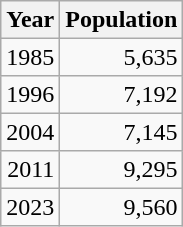<table class="wikitable" style="line-height:1.1em;">
<tr>
<th>Year</th>
<th>Population</th>
</tr>
<tr align="right">
<td>1985</td>
<td>5,635</td>
</tr>
<tr align="right">
<td>1996</td>
<td>7,192</td>
</tr>
<tr align="right">
<td>2004</td>
<td>7,145</td>
</tr>
<tr align="right">
<td>2011</td>
<td>9,295</td>
</tr>
<tr align="right">
<td>2023</td>
<td>9,560</td>
</tr>
</table>
